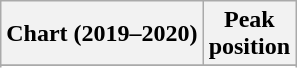<table class="wikitable sortable plainrowheaders">
<tr>
<th scope="col">Chart (2019–2020)</th>
<th scope="col">Peak<br>position</th>
</tr>
<tr>
</tr>
<tr>
</tr>
</table>
